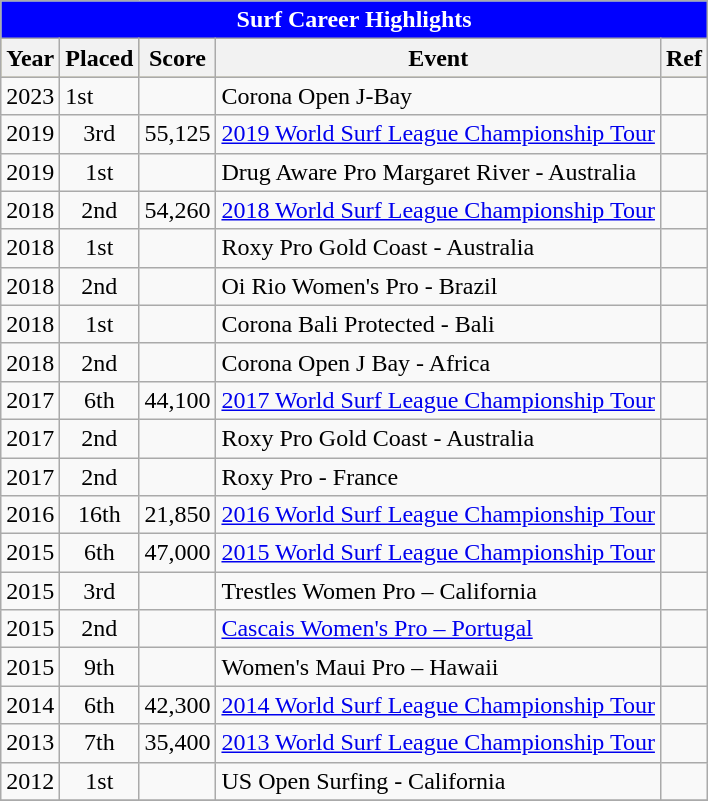<table class="wikitable">
<tr bgcolor=skyblue>
<td colspan=5; style="background: blue; color: white" align="center"><strong>Surf Career Highlights</strong></td>
</tr>
<tr bgcolor=#bdb76b>
<th>Year</th>
<th>Placed</th>
<th>Score</th>
<th>Event</th>
<th>Ref</th>
</tr>
<tr>
<td>2023</td>
<td>1st</td>
<td></td>
<td>Corona Open J-Bay</td>
<td></td>
</tr>
<tr>
<td>2019</td>
<td style="text-align:center;">3rd</td>
<td>55,125</td>
<td><a href='#'>2019 World Surf League Championship Tour</a></td>
<td style="text-align:center;"></td>
</tr>
<tr>
<td>2019</td>
<td style="text-align:center;">1st</td>
<td></td>
<td>Drug Aware Pro Margaret River - Australia</td>
<td></td>
</tr>
<tr>
<td>2018</td>
<td style="text-align:center;">2nd</td>
<td>54,260</td>
<td><a href='#'>2018 World Surf League Championship Tour</a></td>
<td style="text-align:center;"></td>
</tr>
<tr>
<td>2018</td>
<td style="text-align:center;">1st</td>
<td></td>
<td>Roxy Pro Gold Coast - Australia</td>
<td></td>
</tr>
<tr>
<td>2018</td>
<td style="text-align:center;">2nd</td>
<td></td>
<td>Oi Rio Women's Pro - Brazil</td>
<td></td>
</tr>
<tr>
<td>2018</td>
<td style="text-align:center;">1st</td>
<td></td>
<td>Corona Bali Protected - Bali</td>
<td></td>
</tr>
<tr>
<td>2018</td>
<td style="text-align:center;">2nd</td>
<td></td>
<td>Corona Open J Bay - Africa</td>
<td></td>
</tr>
<tr>
<td>2017</td>
<td style="text-align:center;">6th</td>
<td>44,100</td>
<td><a href='#'>2017 World Surf League Championship Tour</a></td>
<td style="text-align:center;"></td>
</tr>
<tr>
<td>2017</td>
<td style="text-align:center;">2nd</td>
<td></td>
<td>Roxy Pro Gold Coast - Australia</td>
<td></td>
</tr>
<tr>
<td>2017</td>
<td style="text-align:center;">2nd</td>
<td></td>
<td>Roxy Pro - France</td>
<td></td>
</tr>
<tr>
<td>2016</td>
<td style="text-align:center;">16th</td>
<td>21,850</td>
<td><a href='#'>2016 World Surf League Championship Tour</a></td>
<td style="text-align:center;"></td>
</tr>
<tr>
<td>2015</td>
<td style="text-align:center;">6th</td>
<td>47,000</td>
<td><a href='#'>2015 World Surf League Championship Tour</a></td>
<td style="text-align:center;"></td>
</tr>
<tr>
<td>2015</td>
<td style="text-align:center;">3rd</td>
<td></td>
<td>Trestles Women Pro – California</td>
<td></td>
</tr>
<tr>
<td>2015</td>
<td style="text-align:center;">2nd</td>
<td></td>
<td><a href='#'>Cascais Women's Pro – Portugal</a></td>
<td></td>
</tr>
<tr>
<td>2015</td>
<td style="text-align:center;">9th</td>
<td></td>
<td>Women's Maui Pro – Hawaii</td>
<td></td>
</tr>
<tr>
<td>2014</td>
<td style="text-align:center;">6th</td>
<td>42,300</td>
<td><a href='#'>2014 World Surf League Championship Tour</a></td>
<td style="text-align:center;"></td>
</tr>
<tr>
<td>2013</td>
<td style="text-align:center;">7th</td>
<td>35,400</td>
<td><a href='#'>2013 World Surf League Championship Tour</a></td>
<td style="text-align:center;"></td>
</tr>
<tr>
<td>2012</td>
<td style="text-align:center;">1st</td>
<td></td>
<td>US Open Surfing - California</td>
<td></td>
</tr>
<tr>
</tr>
</table>
